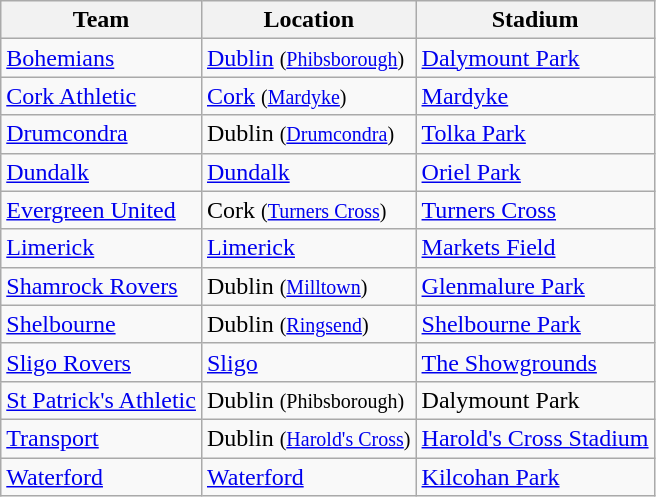<table class="wikitable sortable">
<tr>
<th>Team</th>
<th>Location</th>
<th>Stadium</th>
</tr>
<tr>
<td><a href='#'>Bohemians</a></td>
<td><a href='#'>Dublin</a> <small>(<a href='#'>Phibsborough</a>)</small></td>
<td><a href='#'>Dalymount Park</a></td>
</tr>
<tr>
<td><a href='#'>Cork Athletic</a></td>
<td><a href='#'>Cork</a> <small>(<a href='#'>Mardyke</a>)</small></td>
<td><a href='#'>Mardyke</a></td>
</tr>
<tr>
<td><a href='#'>Drumcondra</a></td>
<td>Dublin <small>(<a href='#'>Drumcondra</a>)</small></td>
<td><a href='#'>Tolka Park</a></td>
</tr>
<tr>
<td><a href='#'>Dundalk</a></td>
<td><a href='#'>Dundalk</a></td>
<td><a href='#'>Oriel Park</a></td>
</tr>
<tr>
<td><a href='#'>Evergreen United</a></td>
<td>Cork <small>(<a href='#'>Turners Cross</a>)</small></td>
<td><a href='#'>Turners Cross</a></td>
</tr>
<tr>
<td><a href='#'>Limerick</a></td>
<td><a href='#'>Limerick</a></td>
<td><a href='#'>Markets Field</a></td>
</tr>
<tr>
<td><a href='#'>Shamrock Rovers</a></td>
<td>Dublin <small>(<a href='#'>Milltown</a>)</small></td>
<td><a href='#'>Glenmalure Park</a></td>
</tr>
<tr>
<td><a href='#'>Shelbourne</a></td>
<td>Dublin <small>(<a href='#'>Ringsend</a>)</small></td>
<td><a href='#'>Shelbourne Park</a></td>
</tr>
<tr>
<td><a href='#'>Sligo Rovers</a></td>
<td><a href='#'>Sligo</a></td>
<td><a href='#'>The Showgrounds</a></td>
</tr>
<tr>
<td><a href='#'>St Patrick's Athletic</a></td>
<td>Dublin <small>(Phibsborough)</small></td>
<td>Dalymount Park</td>
</tr>
<tr>
<td><a href='#'>Transport</a></td>
<td>Dublin <small>(<a href='#'>Harold's Cross</a>)</small></td>
<td><a href='#'>Harold's Cross Stadium</a></td>
</tr>
<tr>
<td><a href='#'>Waterford</a></td>
<td><a href='#'>Waterford</a></td>
<td><a href='#'>Kilcohan Park</a></td>
</tr>
</table>
